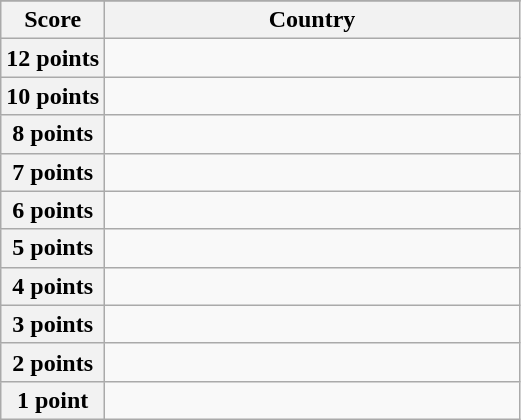<table class="wikitable">
<tr>
</tr>
<tr>
<th scope="col" width="20%">Score</th>
<th scope="col">Country</th>
</tr>
<tr>
<th scope="row">12 points</th>
<td></td>
</tr>
<tr>
<th scope="row">10 points</th>
<td></td>
</tr>
<tr>
<th scope="row">8 points</th>
<td></td>
</tr>
<tr>
<th scope="row">7 points</th>
<td></td>
</tr>
<tr>
<th scope="row">6 points</th>
<td></td>
</tr>
<tr>
<th scope="row">5 points</th>
<td></td>
</tr>
<tr>
<th scope="row">4 points</th>
<td></td>
</tr>
<tr>
<th scope="row">3 points</th>
<td></td>
</tr>
<tr>
<th scope="row">2 points</th>
<td></td>
</tr>
<tr>
<th scope="row">1 point</th>
<td></td>
</tr>
</table>
